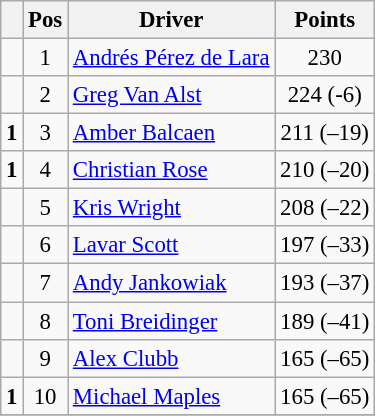<table class="wikitable" style="font-size: 95%;">
<tr>
<th></th>
<th>Pos</th>
<th>Driver</th>
<th>Points</th>
</tr>
<tr>
<td align="left"></td>
<td style="text-align:center;">1</td>
<td><a href='#'>Andrés Pérez de Lara</a></td>
<td style="text-align:center;">230</td>
</tr>
<tr>
<td align="left"></td>
<td style="text-align:center;">2</td>
<td><a href='#'>Greg Van Alst</a></td>
<td style="text-align:center;">224 (-6)</td>
</tr>
<tr>
<td align="left"> <strong>1</strong></td>
<td style="text-align:center;">3</td>
<td><a href='#'>Amber Balcaen</a></td>
<td style="text-align:center;">211 (–19)</td>
</tr>
<tr>
<td align="left"> <strong>1</strong></td>
<td style="text-align:center;">4</td>
<td><a href='#'>Christian Rose</a></td>
<td style="text-align:center;">210 (–20)</td>
</tr>
<tr>
<td align="left"></td>
<td style="text-align:center;">5</td>
<td><a href='#'>Kris Wright</a></td>
<td style="text-align:center;">208 (–22)</td>
</tr>
<tr>
<td align="left"></td>
<td style="text-align:center;">6</td>
<td><a href='#'>Lavar Scott</a></td>
<td style="text-align:center;">197 (–33)</td>
</tr>
<tr>
<td align="left"></td>
<td style="text-align:center;">7</td>
<td><a href='#'>Andy Jankowiak</a></td>
<td style="text-align:center;">193 (–37)</td>
</tr>
<tr>
<td align="left"></td>
<td style="text-align:center;">8</td>
<td><a href='#'>Toni Breidinger</a></td>
<td style="text-align:center;">189 (–41)</td>
</tr>
<tr>
<td align="left"></td>
<td style="text-align:center;">9</td>
<td><a href='#'>Alex Clubb</a></td>
<td style="text-align:center;">165 (–65)</td>
</tr>
<tr>
<td align="left"> <strong>1</strong></td>
<td style="text-align:center;">10</td>
<td><a href='#'>Michael Maples</a></td>
<td style="text-align:center;">165 (–65)</td>
</tr>
<tr class="sortbottom">
</tr>
</table>
